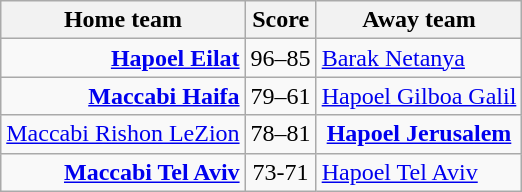<table class="wikitable" style="text-align: center">
<tr>
<th>Home team</th>
<th>Score</th>
<th>Away team</th>
</tr>
<tr>
<td align="right"><strong><a href='#'>Hapoel Eilat</a></strong></td>
<td>96–85</td>
<td align="left"><a href='#'>Barak Netanya</a></td>
</tr>
<tr>
<td align="right"><strong><a href='#'>Maccabi Haifa</a></strong></td>
<td>79–61</td>
<td align="left"><a href='#'>Hapoel Gilboa Galil</a></td>
</tr>
<tr>
<td align="right"><a href='#'>Maccabi Rishon LeZion</a></td>
<td>78–81</td>
<td><strong><a href='#'>Hapoel Jerusalem</a></strong></td>
</tr>
<tr>
<td align="right"><strong><a href='#'>Maccabi Tel Aviv</a></strong></td>
<td>73-71</td>
<td align="left"><a href='#'>Hapoel Tel Aviv</a></td>
</tr>
</table>
